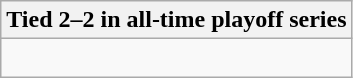<table class="wikitable collapsible collapsed">
<tr>
<th>Tied 2–2 in all-time playoff series</th>
</tr>
<tr>
<td><br>


</td>
</tr>
</table>
